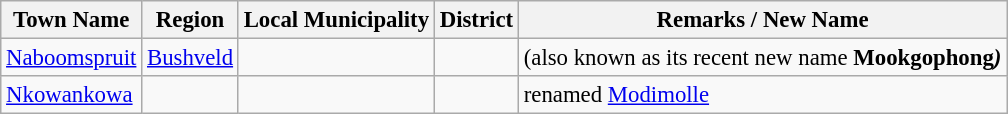<table class="wikitable sortable" style="font-size: 95%;">
<tr>
<th>Town Name</th>
<th>Region</th>
<th>Local Municipality</th>
<th>District</th>
<th>Remarks / New Name</th>
</tr>
<tr>
<td><a href='#'>Naboomspruit</a></td>
<td><a href='#'>Bushveld</a></td>
<td></td>
<td></td>
<td>(also known as its recent new name <strong>Mookgophong<em>)</td>
</tr>
<tr>
<td><a href='#'>Nkowankowa</a></td>
<td></td>
<td></td>
<td></td>
<td>renamed <a href='#'>Modimolle</a></td>
</tr>
</table>
